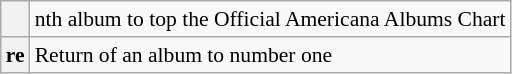<table class="wikitable plainrowheaders" style="font-size:90%;">
<tr>
<th scope=col></th>
<td>nth album to top the Official Americana Albums Chart</td>
</tr>
<tr>
<th scope=row style="text-align:center;">re</th>
<td>Return of an album to number one</td>
</tr>
</table>
